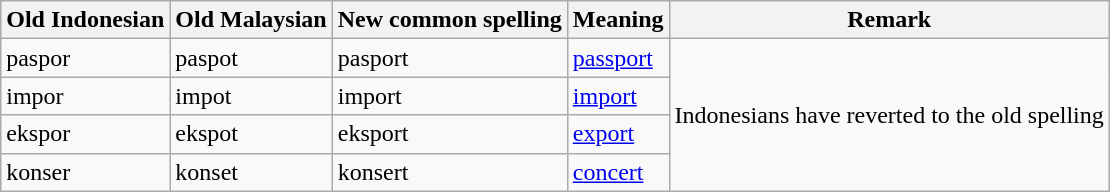<table class="wikitable" style="margin: 1em auto 1em auto;">
<tr>
<th>Old Indonesian</th>
<th>Old Malaysian</th>
<th>New common spelling</th>
<th>Meaning</th>
<th>Remark</th>
</tr>
<tr>
<td>paspor</td>
<td>paspot</td>
<td>pasport</td>
<td><a href='#'>passport</a></td>
<td rowspan="4">Indonesians have reverted to the old spelling</td>
</tr>
<tr>
<td>impor</td>
<td>impot</td>
<td>import</td>
<td><a href='#'>import</a></td>
</tr>
<tr>
<td>ekspor</td>
<td>ekspot</td>
<td>eksport</td>
<td><a href='#'>export</a></td>
</tr>
<tr>
<td>konser</td>
<td>konset</td>
<td>konsert</td>
<td><a href='#'>concert</a></td>
</tr>
</table>
